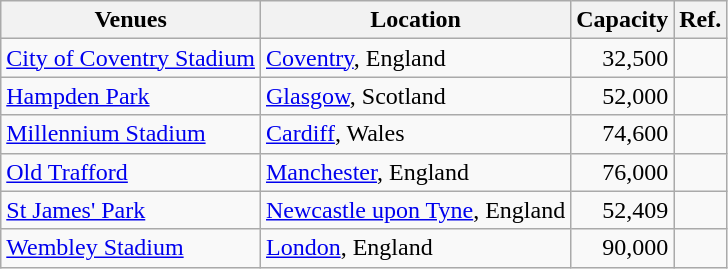<table class="wikitable sortable">
<tr>
<th>Venues</th>
<th>Location</th>
<th>Capacity</th>
<th class="unsortable">Ref.</th>
</tr>
<tr>
<td><a href='#'>City of Coventry Stadium</a></td>
<td><a href='#'>Coventry</a>, England</td>
<td align="right">32,500</td>
<td align=center></td>
</tr>
<tr>
<td><a href='#'>Hampden Park</a></td>
<td><a href='#'>Glasgow</a>, Scotland</td>
<td align="right">52,000</td>
<td align=center></td>
</tr>
<tr>
<td><a href='#'>Millennium Stadium</a></td>
<td><a href='#'>Cardiff</a>, Wales</td>
<td align="right">74,600</td>
<td align=center></td>
</tr>
<tr>
<td><a href='#'>Old Trafford</a></td>
<td><a href='#'>Manchester</a>, England</td>
<td align="right">76,000</td>
<td align=center></td>
</tr>
<tr>
<td><a href='#'>St James' Park</a></td>
<td><a href='#'>Newcastle upon Tyne</a>, England</td>
<td align="right">52,409</td>
<td align=center></td>
</tr>
<tr>
<td><a href='#'>Wembley Stadium</a></td>
<td><a href='#'>London</a>, England</td>
<td align="right">90,000</td>
<td align=center></td>
</tr>
</table>
